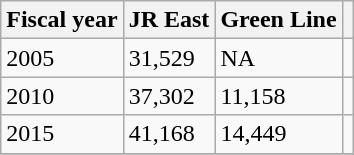<table class="wikitable">
<tr>
<th>Fiscal year</th>
<th>JR East</th>
<th>Green Line</th>
<th></th>
</tr>
<tr>
<td>2005</td>
<td>31,529</td>
<td>NA</td>
<td></td>
</tr>
<tr>
<td>2010</td>
<td>37,302</td>
<td>11,158</td>
<td></td>
</tr>
<tr>
<td>2015</td>
<td>41,168</td>
<td>14,449</td>
<td></td>
</tr>
<tr>
</tr>
</table>
